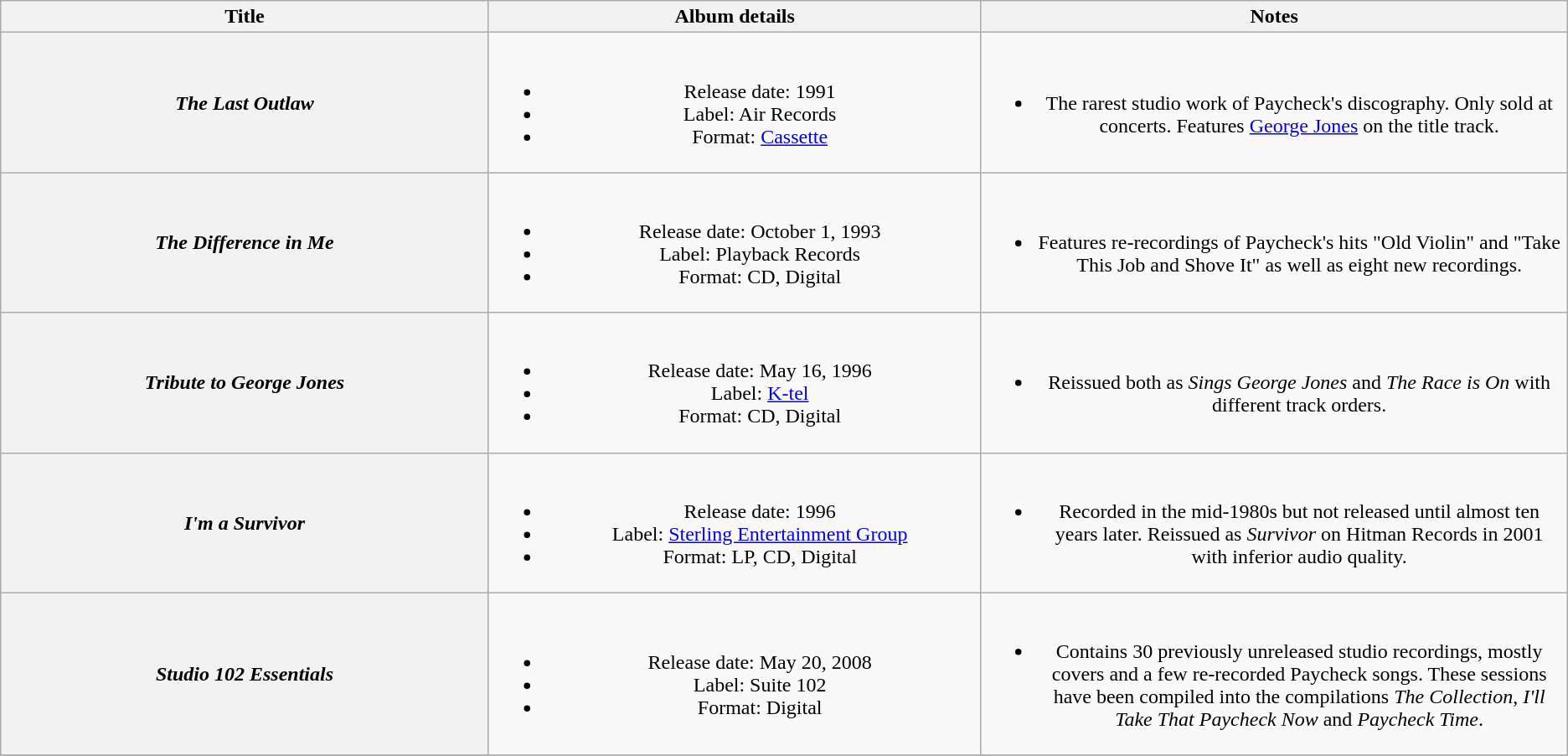<table class="wikitable plainrowheaders" style="text-align:center;">
<tr>
<th style="width:25em;">Title</th>
<th style="width:25em;">Album details</th>
<th style="width:30em;">Notes</th>
</tr>
<tr>
<th scope="row"><em>The Last Outlaw</em></th>
<td><br><ul><li>Release date: 1991</li><li>Label: Air Records</li><li>Format: <a href='#'>Cassette</a></li></ul></td>
<td><br><ul><li>The rarest studio work of Paycheck's discography. Only sold at concerts. Features <a href='#'>George Jones</a> on the title track.</li></ul></td>
</tr>
<tr>
<th scope="row"><em>The Difference in Me</em></th>
<td><br><ul><li>Release date: October 1, 1993</li><li>Label: Playback Records</li><li>Format: CD, Digital</li></ul></td>
<td><br><ul><li>Features re-recordings of Paycheck's hits "Old Violin" and "Take This Job and Shove It" as well as eight new recordings.</li></ul></td>
</tr>
<tr>
<th scope="row"><em>Tribute to George Jones</em></th>
<td><br><ul><li>Release date: May 16, 1996</li><li>Label: <a href='#'>K-tel</a></li><li>Format: CD, Digital</li></ul></td>
<td><br><ul><li>Reissued both as <em>Sings George Jones</em> and <em>The Race is On</em> with different track orders.</li></ul></td>
</tr>
<tr>
<th scope="row"><em>I'm a Survivor</em></th>
<td><br><ul><li>Release date: 1996</li><li>Label: <a href='#'>Sterling Entertainment Group</a></li><li>Format: LP, CD, Digital</li></ul></td>
<td><br><ul><li>Recorded in the mid-1980s but not released until almost ten years later. Reissued as <em>Survivor</em> on Hitman Records in 2001 with inferior audio quality.</li></ul></td>
</tr>
<tr>
<th scope="row"><em>Studio 102 Essentials</em></th>
<td><br><ul><li>Release date: May 20, 2008</li><li>Label: Suite 102</li><li>Format: Digital</li></ul></td>
<td><br><ul><li>Contains 30 previously unreleased studio recordings, mostly covers and a few re-recorded Paycheck songs. These sessions have been compiled into the compilations <em>The Collection</em>, <em>I'll Take That Paycheck Now</em> and <em>Paycheck Time</em>.</li></ul></td>
</tr>
<tr>
</tr>
</table>
